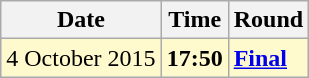<table class="wikitable">
<tr>
<th>Date</th>
<th>Time</th>
<th>Round</th>
</tr>
<tr style=background:lemonchiffon>
<td>4 October 2015</td>
<td><strong>17:50</strong></td>
<td><strong><a href='#'>Final</a></strong></td>
</tr>
</table>
